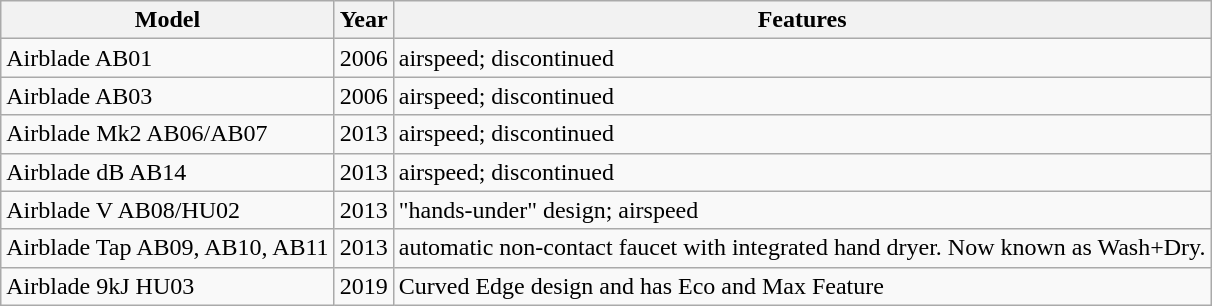<table class="wikitable">
<tr>
<th>Model</th>
<th>Year</th>
<th>Features</th>
</tr>
<tr>
<td>Airblade AB01</td>
<td>2006</td>
<td> airspeed; discontinued</td>
</tr>
<tr>
<td>Airblade AB03</td>
<td>2006</td>
<td> airspeed; discontinued</td>
</tr>
<tr>
<td>Airblade Mk2 AB06/AB07</td>
<td>2013</td>
<td> airspeed; discontinued</td>
</tr>
<tr>
<td>Airblade dB AB14</td>
<td>2013</td>
<td> airspeed; discontinued</td>
</tr>
<tr>
<td>Airblade V AB08/HU02</td>
<td>2013</td>
<td>"hands-under" design;  airspeed</td>
</tr>
<tr>
<td>Airblade Tap AB09, AB10, AB11</td>
<td>2013</td>
<td>automatic non-contact faucet with integrated hand dryer. Now known as Wash+Dry.</td>
</tr>
<tr>
<td>Airblade 9kJ HU03</td>
<td>2019</td>
<td>Curved Edge design and has Eco and Max Feature</td>
</tr>
</table>
